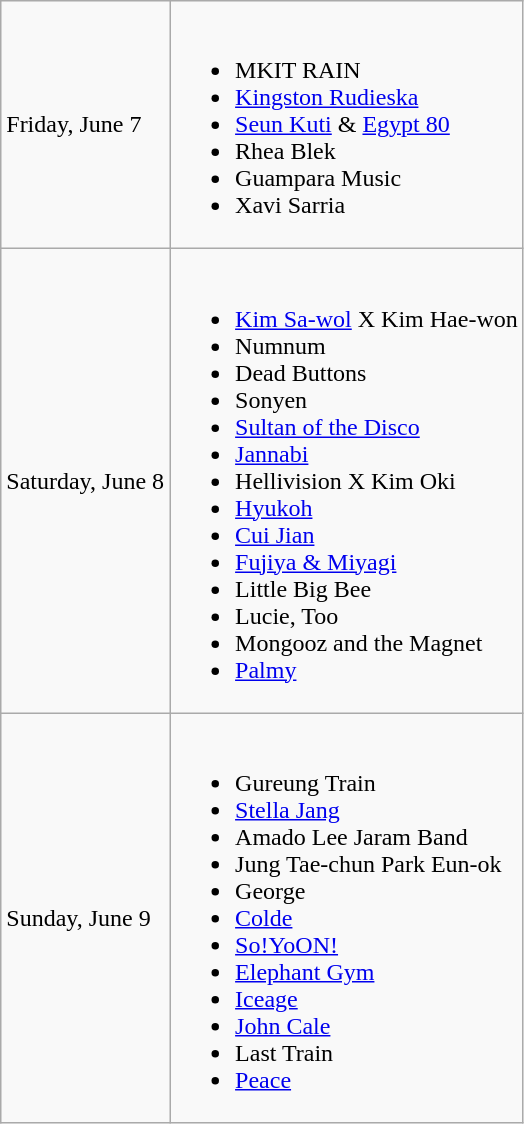<table class="wikitable">
<tr>
<td>Friday, June 7</td>
<td><br><ul><li> MKIT RAIN</li><li> <a href='#'>Kingston Rudieska</a></li><li> <a href='#'>Seun Kuti</a> & <a href='#'>Egypt 80</a></li><li> Rhea Blek</li><li> Guampara Music</li><li> Xavi Sarria</li></ul></td>
</tr>
<tr>
<td>Saturday, June 8</td>
<td><br><ul><li> <a href='#'>Kim Sa-wol</a> X Kim Hae-won</li><li> Numnum</li><li> Dead Buttons</li><li> Sonyen</li><li> <a href='#'>Sultan of the Disco</a></li><li> <a href='#'>Jannabi</a></li><li> Hellivision X Kim Oki</li><li> <a href='#'>Hyukoh</a></li><li> <a href='#'>Cui Jian</a></li><li> <a href='#'>Fujiya & Miyagi</a></li><li> Little Big Bee</li><li> Lucie, Too</li><li> Mongooz and the Magnet</li><li> <a href='#'>Palmy</a></li></ul></td>
</tr>
<tr>
<td>Sunday, June 9</td>
<td><br><ul><li> Gureung Train</li><li> <a href='#'>Stella Jang</a></li><li> Amado Lee Jaram Band</li><li> Jung Tae-chun Park Eun-ok</li><li> George</li><li> <a href='#'>Colde</a></li><li> <a href='#'>So!YoON!</a></li><li> <a href='#'>Elephant Gym</a></li><li> <a href='#'>Iceage</a></li><li> <a href='#'>John Cale</a></li><li> Last Train</li><li> <a href='#'>Peace</a></li></ul></td>
</tr>
</table>
